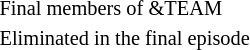<table class="toccolours" style="font-size: 85%; white-space: nowrap;">
<tr>
<td></td>
<td>Final members of &TEAM</td>
</tr>
<tr>
<td></td>
<td>Eliminated in the final episode</td>
</tr>
</table>
